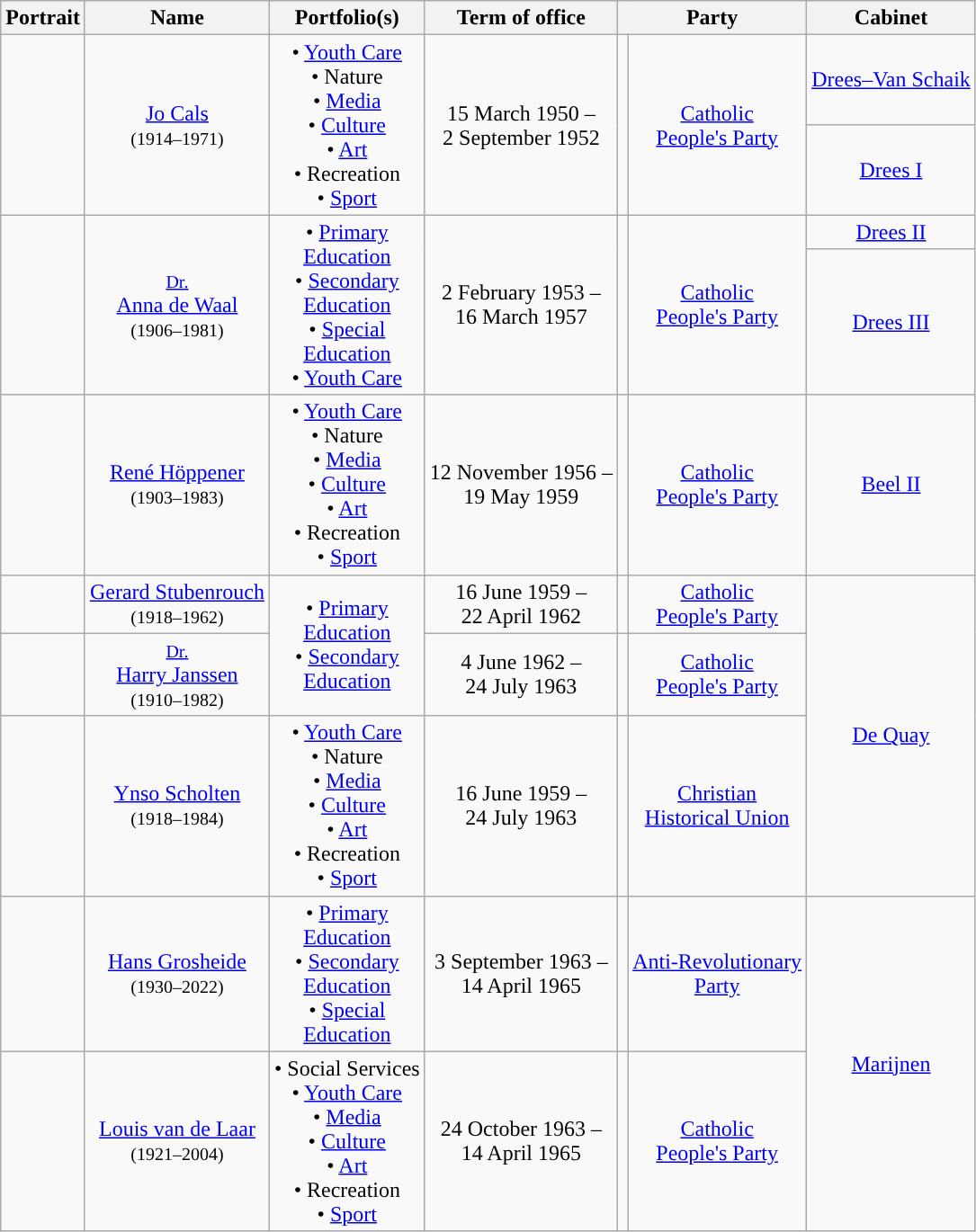<table class="wikitable" style="text-align:center">
<tr>
<th>Portrait</th>
<th>Name <br> </th>
<th>Portfolio(s)</th>
<th>Term of office</th>
<th colspan=2>Party</th>
<th>Cabinet</th>
</tr>
<tr>
<td rowspan=2></td>
<td rowspan=2><a href='#'>Jo Cals</a> <br> <small>(1914–1971)</small></td>
<td rowspan=2>• <a href='#'>Youth Care</a> <br> • Nature <br> • <a href='#'>Media</a> <br> • <a href='#'>Culture</a> <br> • <a href='#'>Art</a> <br> • Recreation <br> • <a href='#'>Sport</a></td>
<td rowspan=2>15 March 1950 – <br> 2 September 1952</td>
<td rowspan=2 style="background:"></td>
<td rowspan=2><a href='#'>Catholic <br> People's Party</a></td>
<td><a href='#'>Drees–Van Schaik</a> <br></td>
</tr>
<tr>
<td><a href='#'>Drees I</a> <br></td>
</tr>
<tr>
<td rowspan=2></td>
<td rowspan=2><small><a href='#'>Dr.</a></small> <br> <a href='#'>Anna de Waal</a> <br> <small>(1906–1981)</small></td>
<td rowspan=2>• <a href='#'>Primary <br> Education</a> <br> • <a href='#'>Secondary <br> Education</a> <br> • <a href='#'>Special <br> Education</a> <br> • <a href='#'>Youth Care</a></td>
<td rowspan=2>2 February 1953 – <br> 16 March 1957 <br> </td>
<td rowspan=2 style="background:"></td>
<td rowspan=2><a href='#'>Catholic <br> People's Party</a></td>
<td><a href='#'>Drees II</a> <br></td>
</tr>
<tr>
<td rowspan=2><a href='#'>Drees III</a> <br></td>
</tr>
<tr>
<td rowspan=2></td>
<td rowspan=2><a href='#'>René Höppener</a> <br> <small>(1903–1983)</small></td>
<td rowspan=2>• <a href='#'>Youth Care</a> <br> • Nature <br> • <a href='#'>Media</a> <br> • <a href='#'>Culture</a> <br> • <a href='#'>Art</a> <br> • Recreation <br> • <a href='#'>Sport</a></td>
<td rowspan=2>12 November 1956 – <br> 19 May 1959</td>
<td rowspan=2 style="background:"></td>
<td rowspan=2><a href='#'>Catholic <br> People's Party</a></td>
</tr>
<tr>
<td><a href='#'>Beel II</a> <br></td>
</tr>
<tr>
<td></td>
<td><a href='#'>Gerard Stubenrouch</a> <br> <small>(1918–1962)</small></td>
<td rowspan=2>• <a href='#'>Primary <br> Education</a> <br> • <a href='#'>Secondary <br> Education</a></td>
<td>16 June 1959 – <br> 22 April 1962 <br> </td>
<td style="background:"></td>
<td><a href='#'>Catholic <br> People's Party</a></td>
<td rowspan=3><a href='#'>De Quay</a> <br></td>
</tr>
<tr>
<td></td>
<td><small><a href='#'>Dr.</a></small> <br> <a href='#'>Harry Janssen</a> <br> <small>(1910–1982)</small></td>
<td>4 June 1962 – <br> 24 July 1963</td>
<td style="background:"></td>
<td><a href='#'>Catholic <br> People's Party</a></td>
</tr>
<tr>
<td></td>
<td><a href='#'>Ynso Scholten</a> <br> <small>(1918–1984)</small></td>
<td>• <a href='#'>Youth Care</a> <br> • Nature <br> • <a href='#'>Media</a> <br> • <a href='#'>Culture</a> <br> • <a href='#'>Art</a> <br> • Recreation <br> • <a href='#'>Sport</a></td>
<td>16 June 1959 – <br> 24 July 1963</td>
<td style="background:"></td>
<td><a href='#'>Christian <br> Historical Union</a></td>
</tr>
<tr>
<td></td>
<td><a href='#'>Hans Grosheide</a> <br> <small>(1930–2022)</small></td>
<td>• <a href='#'>Primary <br> Education</a> <br> • <a href='#'>Secondary <br> Education</a> <br> • <a href='#'>Special <br> Education</a></td>
<td>3 September 1963 – <br> 14 April 1965</td>
<td style="background:"></td>
<td><a href='#'>Anti-Revolutionary <br> Party</a></td>
<td rowspan=2><a href='#'>Marijnen</a> <br></td>
</tr>
<tr>
<td></td>
<td><a href='#'>Louis van de Laar</a> <br> <small>(1921–2004)</small></td>
<td>• Social Services <br> • <a href='#'>Youth Care</a> <br> • <a href='#'>Media</a> <br> • <a href='#'>Culture</a> <br> • <a href='#'>Art</a> <br> • Recreation <br> • <a href='#'>Sport</a></td>
<td>24 October 1963 – <br> 14 April 1965</td>
<td style="background:"></td>
<td><a href='#'>Catholic <br> People's Party</a></td>
</tr>
</table>
